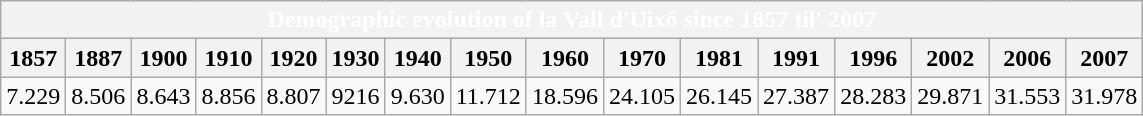<table class="wikitable">
<tr>
<th bgcolor=black colspan=20 style="color:white;">Demographic evolution of la Vall d'Uixó since 1857 til' 2007</th>
</tr>
<tr>
<th>1857</th>
<th>1887</th>
<th>1900</th>
<th>1910</th>
<th>1920</th>
<th>1930</th>
<th>1940</th>
<th>1950</th>
<th>1960</th>
<th>1970</th>
<th>1981</th>
<th>1991</th>
<th>1996</th>
<th>2002</th>
<th>2006</th>
<th>2007</th>
</tr>
<tr>
<td align=center>7.229</td>
<td align=center>8.506</td>
<td align=center>8.643</td>
<td align=center>8.856</td>
<td align=center>8.807</td>
<td align=center>9216</td>
<td align=center>9.630</td>
<td align=center>11.712</td>
<td align=center>18.596</td>
<td align=center>24.105</td>
<td align=center>26.145</td>
<td align=center>27.387</td>
<td align=center>28.283</td>
<td align=center>29.871</td>
<td align=center>31.553</td>
<td align=center>31.978</td>
</tr>
</table>
